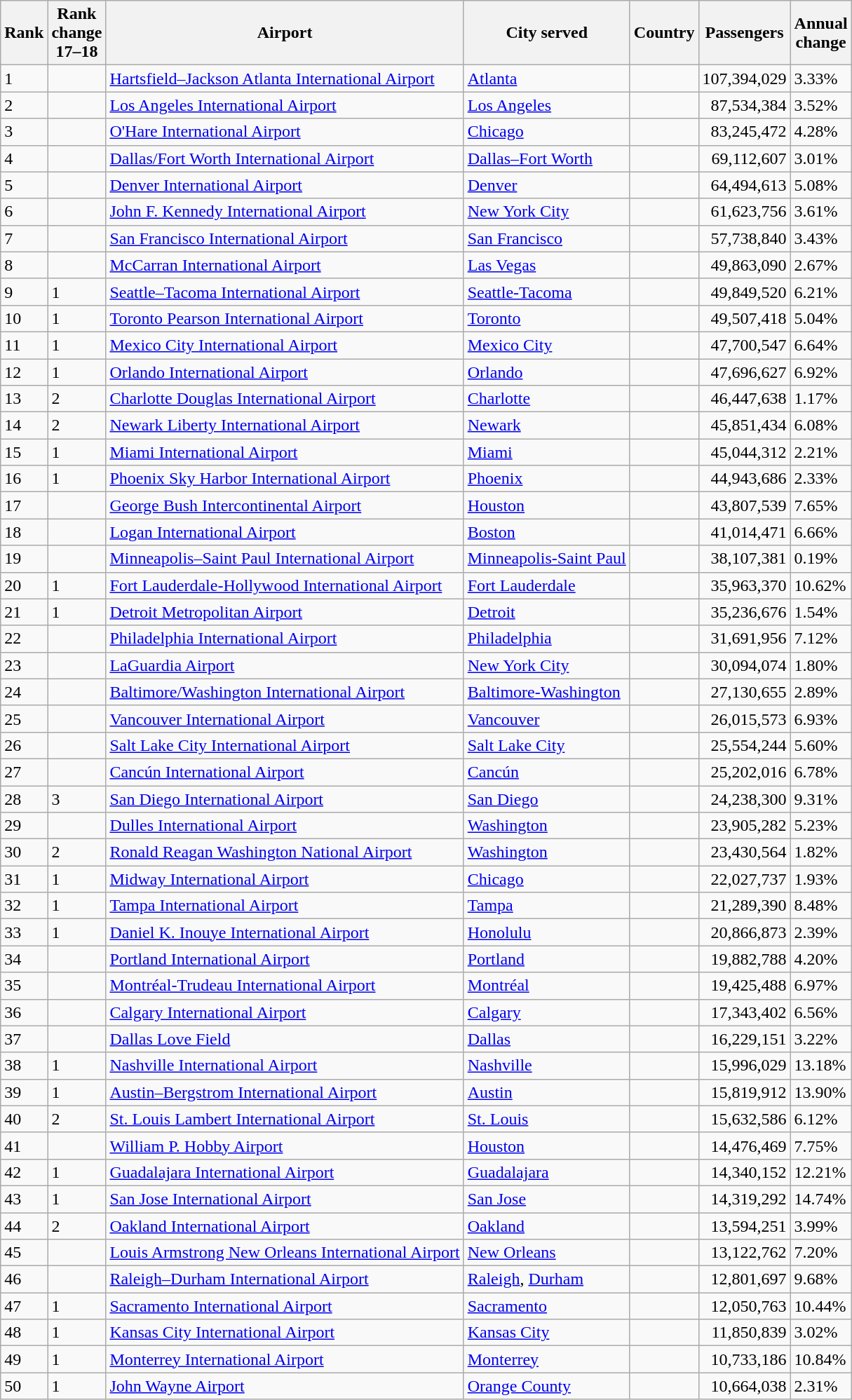<table class="wikitable sortable">
<tr>
<th>Rank</th>
<th>Rank<br>change<br>17–18</th>
<th>Airport</th>
<th>City served</th>
<th>Country</th>
<th>Passengers</th>
<th>Annual<br>change</th>
</tr>
<tr>
<td>1</td>
<td></td>
<td><a href='#'>Hartsfield–Jackson Atlanta International Airport</a></td>
<td><a href='#'>Atlanta</a></td>
<td></td>
<td align="right">107,394,029</td>
<td>3.33%</td>
</tr>
<tr>
<td>2</td>
<td></td>
<td><a href='#'>Los Angeles International Airport</a></td>
<td><a href='#'>Los Angeles</a></td>
<td></td>
<td align="right">87,534,384</td>
<td>3.52%</td>
</tr>
<tr>
<td>3</td>
<td></td>
<td><a href='#'>O'Hare International Airport</a></td>
<td><a href='#'>Chicago</a></td>
<td></td>
<td align="right">83,245,472</td>
<td>4.28%</td>
</tr>
<tr>
<td>4</td>
<td></td>
<td><a href='#'>Dallas/Fort Worth International Airport</a></td>
<td><a href='#'>Dallas–Fort Worth</a></td>
<td></td>
<td align="right">69,112,607</td>
<td>3.01%</td>
</tr>
<tr>
<td>5</td>
<td></td>
<td><a href='#'>Denver International Airport</a></td>
<td><a href='#'>Denver</a></td>
<td></td>
<td align="right">64,494,613</td>
<td>5.08%</td>
</tr>
<tr>
<td>6</td>
<td></td>
<td><a href='#'>John F. Kennedy International Airport</a></td>
<td><a href='#'>New York City</a></td>
<td></td>
<td align="right">61,623,756</td>
<td>3.61%</td>
</tr>
<tr>
<td>7</td>
<td></td>
<td><a href='#'>San Francisco International Airport</a></td>
<td><a href='#'>San Francisco</a></td>
<td></td>
<td align="right">57,738,840</td>
<td>3.43%</td>
</tr>
<tr>
<td>8</td>
<td></td>
<td><a href='#'>McCarran International Airport</a></td>
<td><a href='#'>Las Vegas</a></td>
<td></td>
<td align="right">49,863,090</td>
<td>2.67%</td>
</tr>
<tr>
<td>9</td>
<td>1</td>
<td><a href='#'>Seattle–Tacoma International Airport</a></td>
<td><a href='#'>Seattle-Tacoma</a></td>
<td></td>
<td align="right">49,849,520</td>
<td>6.21%</td>
</tr>
<tr>
<td>10</td>
<td>1</td>
<td><a href='#'>Toronto Pearson International Airport</a></td>
<td><a href='#'>Toronto</a></td>
<td></td>
<td align="right">49,507,418</td>
<td>5.04%</td>
</tr>
<tr>
<td>11</td>
<td>1</td>
<td><a href='#'>Mexico City International Airport</a></td>
<td><a href='#'>Mexico City</a></td>
<td></td>
<td align="right">47,700,547</td>
<td>6.64%</td>
</tr>
<tr>
<td>12</td>
<td>1</td>
<td><a href='#'>Orlando International Airport</a></td>
<td><a href='#'>Orlando</a></td>
<td></td>
<td align="right">47,696,627</td>
<td>6.92%</td>
</tr>
<tr>
<td>13</td>
<td>2</td>
<td><a href='#'>Charlotte Douglas International Airport</a></td>
<td><a href='#'>Charlotte</a></td>
<td></td>
<td align="right">46,447,638</td>
<td>1.17%</td>
</tr>
<tr>
<td>14</td>
<td>2</td>
<td><a href='#'>Newark Liberty International Airport</a></td>
<td><a href='#'>Newark</a></td>
<td></td>
<td align="right">45,851,434</td>
<td>6.08%</td>
</tr>
<tr>
<td>15</td>
<td>1</td>
<td><a href='#'>Miami International Airport</a></td>
<td><a href='#'>Miami</a></td>
<td></td>
<td align="right">45,044,312</td>
<td>2.21%</td>
</tr>
<tr>
<td>16</td>
<td>1</td>
<td><a href='#'>Phoenix Sky Harbor International Airport</a></td>
<td><a href='#'>Phoenix</a></td>
<td></td>
<td align="right">44,943,686</td>
<td>2.33%</td>
</tr>
<tr>
<td>17</td>
<td></td>
<td><a href='#'>George Bush Intercontinental Airport</a></td>
<td><a href='#'>Houston</a></td>
<td></td>
<td align="right">43,807,539</td>
<td>7.65%</td>
</tr>
<tr>
<td>18</td>
<td></td>
<td><a href='#'>Logan International Airport</a></td>
<td><a href='#'>Boston</a></td>
<td></td>
<td align="right">41,014,471</td>
<td>6.66%</td>
</tr>
<tr>
<td>19</td>
<td></td>
<td><a href='#'>Minneapolis–Saint Paul International Airport</a></td>
<td><a href='#'>Minneapolis-Saint Paul</a></td>
<td></td>
<td align="right">38,107,381</td>
<td>0.19%</td>
</tr>
<tr>
<td>20</td>
<td>1</td>
<td><a href='#'>Fort Lauderdale-Hollywood International Airport</a></td>
<td><a href='#'>Fort Lauderdale</a></td>
<td></td>
<td align="right">35,963,370</td>
<td>10.62%</td>
</tr>
<tr>
<td>21</td>
<td>1</td>
<td><a href='#'>Detroit Metropolitan Airport</a></td>
<td><a href='#'>Detroit</a></td>
<td></td>
<td align="right">35,236,676</td>
<td>1.54%</td>
</tr>
<tr>
<td>22</td>
<td></td>
<td><a href='#'>Philadelphia International Airport </a></td>
<td><a href='#'>Philadelphia</a></td>
<td></td>
<td align="right">31,691,956</td>
<td>7.12%</td>
</tr>
<tr>
<td>23</td>
<td></td>
<td><a href='#'>LaGuardia Airport</a></td>
<td><a href='#'>New York City</a></td>
<td></td>
<td align="right">30,094,074</td>
<td>1.80%</td>
</tr>
<tr>
<td>24</td>
<td></td>
<td><a href='#'>Baltimore/Washington International Airport</a></td>
<td><a href='#'>Baltimore-Washington</a></td>
<td></td>
<td align="right">27,130,655</td>
<td>2.89%</td>
</tr>
<tr>
<td>25</td>
<td></td>
<td><a href='#'>Vancouver International Airport</a></td>
<td><a href='#'>Vancouver</a></td>
<td></td>
<td align="right">26,015,573</td>
<td>6.93%</td>
</tr>
<tr>
<td>26</td>
<td></td>
<td><a href='#'>Salt Lake City International Airport</a></td>
<td><a href='#'>Salt Lake City</a></td>
<td></td>
<td align="right">25,554,244</td>
<td>5.60%</td>
</tr>
<tr>
<td>27</td>
<td></td>
<td><a href='#'>Cancún International Airport</a></td>
<td><a href='#'>Cancún</a></td>
<td></td>
<td align="right">25,202,016</td>
<td>6.78%</td>
</tr>
<tr>
<td>28</td>
<td>3</td>
<td><a href='#'>San Diego International Airport</a></td>
<td><a href='#'>San Diego</a></td>
<td></td>
<td align="right">24,238,300</td>
<td>9.31%</td>
</tr>
<tr>
<td>29</td>
<td></td>
<td><a href='#'>Dulles International Airport</a></td>
<td><a href='#'>Washington</a></td>
<td></td>
<td align="right">23,905,282</td>
<td>5.23%</td>
</tr>
<tr>
<td>30</td>
<td>2</td>
<td><a href='#'>Ronald Reagan Washington National Airport</a></td>
<td><a href='#'>Washington</a></td>
<td></td>
<td align="right">23,430,564</td>
<td>1.82%</td>
</tr>
<tr>
<td>31</td>
<td>1</td>
<td><a href='#'>Midway International Airport</a></td>
<td><a href='#'>Chicago</a></td>
<td></td>
<td align="right">22,027,737</td>
<td>1.93%</td>
</tr>
<tr>
<td>32</td>
<td>1</td>
<td><a href='#'>Tampa International Airport</a></td>
<td><a href='#'>Tampa</a></td>
<td></td>
<td align="right">21,289,390</td>
<td>8.48%</td>
</tr>
<tr>
<td>33</td>
<td>1</td>
<td><a href='#'>Daniel K. Inouye International Airport</a></td>
<td><a href='#'>Honolulu</a></td>
<td></td>
<td align="right">20,866,873</td>
<td>2.39%</td>
</tr>
<tr>
<td>34</td>
<td></td>
<td><a href='#'>Portland International Airport</a></td>
<td><a href='#'>Portland</a></td>
<td></td>
<td align="right">19,882,788</td>
<td>4.20%</td>
</tr>
<tr>
<td>35</td>
<td></td>
<td><a href='#'>Montréal-Trudeau International Airport</a></td>
<td><a href='#'>Montréal</a></td>
<td></td>
<td align="right">19,425,488</td>
<td>6.97%</td>
</tr>
<tr>
<td>36</td>
<td></td>
<td><a href='#'>Calgary International Airport</a></td>
<td><a href='#'>Calgary</a></td>
<td></td>
<td align="right">17,343,402</td>
<td>6.56%</td>
</tr>
<tr>
<td>37</td>
<td></td>
<td><a href='#'>Dallas Love Field</a></td>
<td><a href='#'>Dallas</a></td>
<td></td>
<td align="right">16,229,151</td>
<td>3.22%</td>
</tr>
<tr>
<td>38</td>
<td>1</td>
<td><a href='#'>Nashville International Airport</a></td>
<td><a href='#'>Nashville</a></td>
<td></td>
<td align="right">15,996,029</td>
<td>13.18%</td>
</tr>
<tr>
<td>39</td>
<td>1</td>
<td><a href='#'>Austin–Bergstrom International Airport</a></td>
<td><a href='#'>Austin</a></td>
<td></td>
<td align="right">15,819,912</td>
<td>13.90%</td>
</tr>
<tr>
<td>40</td>
<td>2</td>
<td><a href='#'>St. Louis Lambert International Airport</a></td>
<td><a href='#'>St. Louis</a></td>
<td></td>
<td align="right">15,632,586</td>
<td>6.12%</td>
</tr>
<tr>
<td>41</td>
<td></td>
<td><a href='#'>William P. Hobby Airport</a></td>
<td><a href='#'>Houston</a></td>
<td></td>
<td align="right">14,476,469</td>
<td>7.75%</td>
</tr>
<tr>
<td>42</td>
<td>1</td>
<td><a href='#'>Guadalajara International Airport</a></td>
<td><a href='#'>Guadalajara</a></td>
<td></td>
<td align="right">14,340,152</td>
<td>12.21%</td>
</tr>
<tr>
<td>43</td>
<td>1</td>
<td><a href='#'>San Jose International Airport</a></td>
<td><a href='#'>San Jose</a></td>
<td></td>
<td align="right">14,319,292</td>
<td>14.74%</td>
</tr>
<tr>
<td>44</td>
<td>2</td>
<td><a href='#'>Oakland International Airport</a></td>
<td><a href='#'>Oakland</a></td>
<td></td>
<td align="right">13,594,251</td>
<td>3.99%</td>
</tr>
<tr>
<td>45</td>
<td></td>
<td><a href='#'>Louis Armstrong New Orleans International Airport</a></td>
<td><a href='#'>New Orleans</a></td>
<td></td>
<td align="right">13,122,762</td>
<td>7.20%</td>
</tr>
<tr>
<td>46</td>
<td></td>
<td><a href='#'>Raleigh–Durham International Airport</a></td>
<td><a href='#'>Raleigh</a>, <a href='#'>Durham</a></td>
<td></td>
<td align="right">12,801,697</td>
<td>9.68%</td>
</tr>
<tr>
<td>47</td>
<td>1</td>
<td><a href='#'>Sacramento International Airport</a></td>
<td><a href='#'>Sacramento</a></td>
<td></td>
<td align="right">12,050,763</td>
<td>10.44%</td>
</tr>
<tr>
<td>48</td>
<td>1</td>
<td><a href='#'>Kansas City International Airport</a></td>
<td><a href='#'>Kansas City</a></td>
<td></td>
<td align="right">11,850,839</td>
<td>3.02%</td>
</tr>
<tr>
<td>49</td>
<td>1</td>
<td><a href='#'>Monterrey International Airport</a></td>
<td><a href='#'>Monterrey</a></td>
<td></td>
<td align="right">10,733,186</td>
<td>10.84%</td>
</tr>
<tr>
<td>50</td>
<td>1</td>
<td><a href='#'>John Wayne Airport</a></td>
<td><a href='#'>Orange County</a></td>
<td></td>
<td align="right">10,664,038</td>
<td>2.31%</td>
</tr>
</table>
